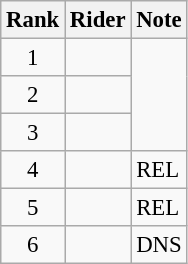<table class="wikitable" style="font-size:95%" style="width:25em;">
<tr>
<th>Rank</th>
<th>Rider</th>
<th>Note</th>
</tr>
<tr>
<td align=center>1</td>
<td></td>
</tr>
<tr>
<td align=center>2</td>
<td></td>
</tr>
<tr>
<td align=center>3</td>
<td></td>
</tr>
<tr>
<td align=center>4</td>
<td></td>
<td>REL</td>
</tr>
<tr>
<td align=center>5</td>
<td></td>
<td>REL</td>
</tr>
<tr>
<td align=center>6</td>
<td></td>
<td>DNS</td>
</tr>
</table>
